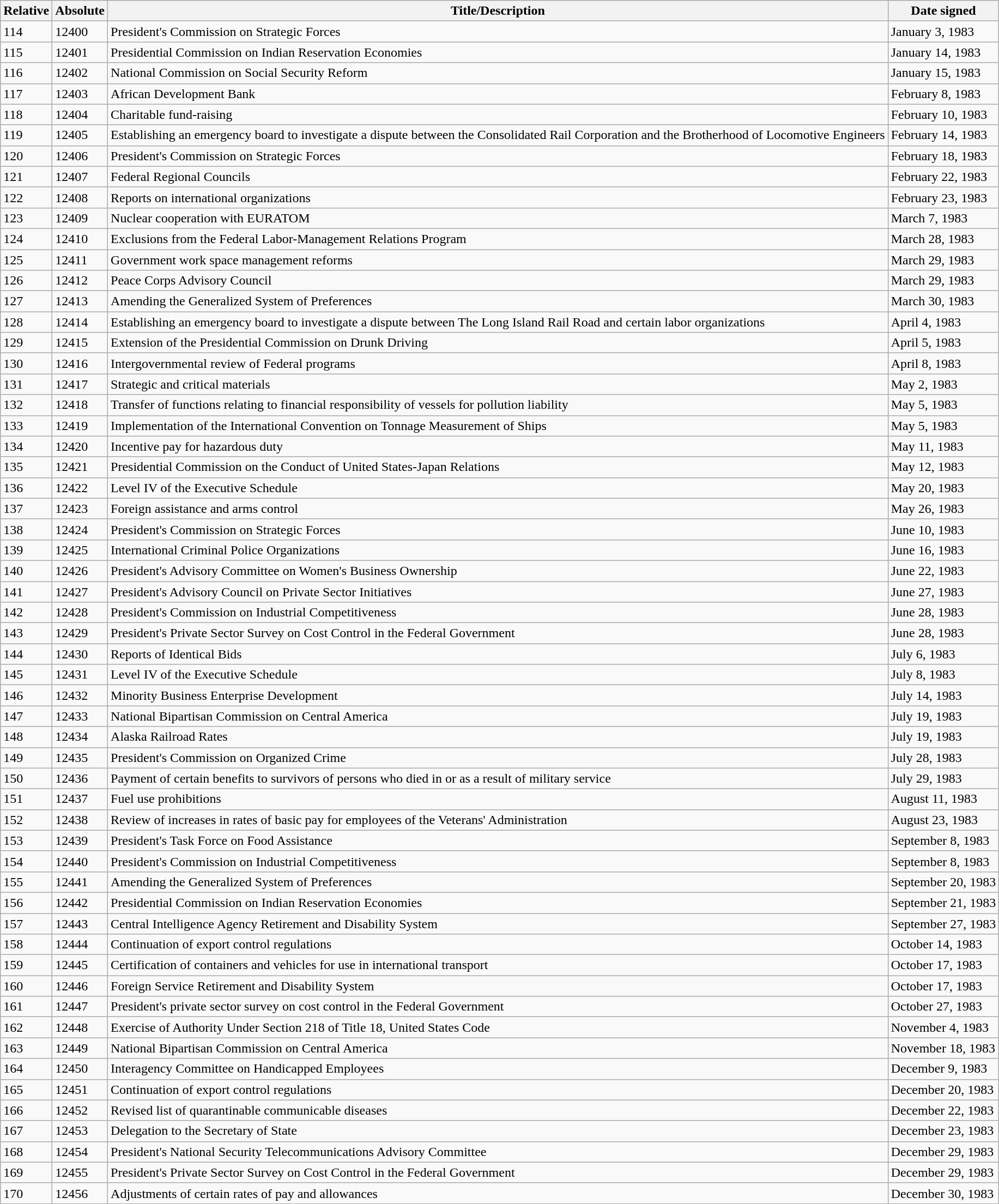<table class="wikitable">
<tr>
<th>Relative </th>
<th>Absolute </th>
<th>Title/Description</th>
<th>Date signed</th>
</tr>
<tr>
<td>114</td>
<td>12400</td>
<td>President's Commission on Strategic Forces</td>
<td>January 3, 1983</td>
</tr>
<tr>
<td>115</td>
<td>12401</td>
<td>Presidential Commission on Indian Reservation Economies</td>
<td>January 14, 1983</td>
</tr>
<tr>
<td>116</td>
<td>12402</td>
<td>National Commission on Social Security Reform</td>
<td>January 15, 1983</td>
</tr>
<tr>
<td>117</td>
<td>12403</td>
<td>African Development Bank</td>
<td>February 8, 1983</td>
</tr>
<tr>
<td>118</td>
<td>12404</td>
<td>Charitable fund-raising</td>
<td>February 10, 1983</td>
</tr>
<tr>
<td>119</td>
<td>12405</td>
<td>Establishing an emergency board to investigate a dispute between the Consolidated Rail Corporation and the Brotherhood of Locomotive Engineers</td>
<td>February 14, 1983</td>
</tr>
<tr>
<td>120</td>
<td>12406</td>
<td>President's Commission on Strategic Forces</td>
<td>February 18, 1983</td>
</tr>
<tr>
<td>121</td>
<td>12407</td>
<td>Federal Regional Councils</td>
<td>February 22, 1983</td>
</tr>
<tr>
<td>122</td>
<td>12408</td>
<td>Reports on international organizations</td>
<td>February 23, 1983</td>
</tr>
<tr>
<td>123</td>
<td>12409</td>
<td>Nuclear cooperation with EURATOM</td>
<td>March 7, 1983</td>
</tr>
<tr>
<td>124</td>
<td>12410</td>
<td>Exclusions from the Federal Labor-Management Relations Program</td>
<td>March 28, 1983</td>
</tr>
<tr>
<td>125</td>
<td>12411</td>
<td>Government work space management reforms</td>
<td>March 29, 1983</td>
</tr>
<tr>
<td>126</td>
<td>12412</td>
<td>Peace Corps Advisory Council</td>
<td>March 29, 1983</td>
</tr>
<tr>
<td>127</td>
<td>12413</td>
<td>Amending the Generalized System of Preferences</td>
<td>March 30, 1983</td>
</tr>
<tr>
<td>128</td>
<td>12414</td>
<td>Establishing an emergency board to investigate a dispute between The Long Island Rail Road and certain labor organizations</td>
<td>April 4, 1983</td>
</tr>
<tr>
<td>129</td>
<td>12415</td>
<td>Extension of the Presidential Commission on Drunk Driving</td>
<td>April 5, 1983</td>
</tr>
<tr>
<td>130</td>
<td>12416</td>
<td>Intergovernmental review of Federal programs</td>
<td>April 8, 1983</td>
</tr>
<tr>
<td>131</td>
<td>12417</td>
<td>Strategic and critical materials</td>
<td>May 2, 1983</td>
</tr>
<tr>
<td>132</td>
<td>12418</td>
<td>Transfer of functions relating to financial responsibility of vessels for pollution liability</td>
<td>May 5, 1983</td>
</tr>
<tr>
<td>133</td>
<td>12419</td>
<td>Implementation of the International Convention on Tonnage Measurement of Ships</td>
<td>May 5, 1983</td>
</tr>
<tr>
<td>134</td>
<td>12420</td>
<td>Incentive pay for hazardous duty</td>
<td>May 11, 1983</td>
</tr>
<tr>
<td>135</td>
<td>12421</td>
<td>Presidential Commission on the Conduct of United States-Japan Relations</td>
<td>May 12, 1983</td>
</tr>
<tr>
<td>136</td>
<td>12422</td>
<td>Level IV of the Executive Schedule</td>
<td>May 20, 1983</td>
</tr>
<tr>
<td>137</td>
<td>12423</td>
<td>Foreign assistance and arms control</td>
<td>May 26, 1983</td>
</tr>
<tr>
<td>138</td>
<td>12424</td>
<td>President's Commission on Strategic Forces</td>
<td>June 10, 1983</td>
</tr>
<tr>
<td>139</td>
<td>12425</td>
<td>International Criminal Police Organizations</td>
<td>June 16, 1983</td>
</tr>
<tr>
<td>140</td>
<td>12426</td>
<td>President's Advisory Committee on Women's Business Ownership</td>
<td>June 22, 1983</td>
</tr>
<tr>
<td>141</td>
<td>12427</td>
<td>President's Advisory Council on Private Sector Initiatives</td>
<td>June 27, 1983</td>
</tr>
<tr>
<td>142</td>
<td>12428</td>
<td>President's Commission on Industrial Competitiveness</td>
<td>June 28, 1983</td>
</tr>
<tr>
<td>143</td>
<td>12429</td>
<td>President's Private Sector Survey on Cost Control in the Federal Government</td>
<td>June 28, 1983</td>
</tr>
<tr>
<td>144</td>
<td>12430</td>
<td>Reports of Identical Bids</td>
<td>July 6, 1983</td>
</tr>
<tr>
<td>145</td>
<td>12431</td>
<td>Level IV of the Executive Schedule</td>
<td>July 8, 1983</td>
</tr>
<tr>
<td>146</td>
<td>12432</td>
<td>Minority Business Enterprise Development</td>
<td>July 14, 1983</td>
</tr>
<tr>
<td>147</td>
<td>12433</td>
<td>National Bipartisan Commission on Central America</td>
<td>July 19, 1983</td>
</tr>
<tr>
<td>148</td>
<td>12434</td>
<td>Alaska Railroad Rates</td>
<td>July 19, 1983</td>
</tr>
<tr>
<td>149</td>
<td>12435</td>
<td>President's Commission on Organized Crime</td>
<td>July 28, 1983</td>
</tr>
<tr>
<td>150</td>
<td>12436</td>
<td>Payment of certain benefits to survivors of persons who died in or as a result of military service</td>
<td>July 29, 1983</td>
</tr>
<tr>
<td>151</td>
<td>12437</td>
<td>Fuel use prohibitions</td>
<td>August 11, 1983</td>
</tr>
<tr>
<td>152</td>
<td>12438</td>
<td>Review of increases in rates of basic pay for employees of the Veterans' Administration</td>
<td>August 23, 1983</td>
</tr>
<tr>
<td>153</td>
<td>12439</td>
<td>President's Task Force on Food Assistance</td>
<td>September 8, 1983</td>
</tr>
<tr>
<td>154</td>
<td>12440</td>
<td>President's Commission on Industrial Competitiveness</td>
<td>September 8, 1983</td>
</tr>
<tr>
<td>155</td>
<td>12441</td>
<td>Amending the Generalized System of Preferences</td>
<td>September 20, 1983</td>
</tr>
<tr>
<td>156</td>
<td>12442</td>
<td>Presidential Commission on Indian Reservation Economies</td>
<td>September 21, 1983</td>
</tr>
<tr>
<td>157</td>
<td>12443</td>
<td>Central Intelligence Agency Retirement and Disability System</td>
<td>September 27, 1983</td>
</tr>
<tr>
<td>158</td>
<td>12444</td>
<td>Continuation of export control regulations</td>
<td>October 14, 1983</td>
</tr>
<tr>
<td>159</td>
<td>12445</td>
<td>Certification of containers and vehicles for use in international transport</td>
<td>October 17, 1983</td>
</tr>
<tr>
<td>160</td>
<td>12446</td>
<td>Foreign Service Retirement and Disability System</td>
<td>October 17, 1983</td>
</tr>
<tr>
<td>161</td>
<td>12447</td>
<td>President's private sector survey on cost control in the Federal Government</td>
<td>October 27, 1983</td>
</tr>
<tr>
<td>162</td>
<td>12448</td>
<td>Exercise of Authority Under Section 218 of Title 18, United States Code</td>
<td>November 4, 1983</td>
</tr>
<tr>
<td>163</td>
<td>12449</td>
<td>National Bipartisan Commission on Central America</td>
<td>November 18, 1983</td>
</tr>
<tr>
<td>164</td>
<td>12450</td>
<td>Interagency Committee on Handicapped Employees</td>
<td>December 9, 1983</td>
</tr>
<tr>
<td>165</td>
<td>12451</td>
<td>Continuation of export control regulations</td>
<td>December 20, 1983</td>
</tr>
<tr>
<td>166</td>
<td>12452</td>
<td>Revised list of quarantinable communicable diseases</td>
<td>December 22, 1983</td>
</tr>
<tr>
<td>167</td>
<td>12453</td>
<td>Delegation to the Secretary of State</td>
<td>December 23, 1983</td>
</tr>
<tr>
<td>168</td>
<td>12454</td>
<td>President's National Security Telecommunications Advisory Committee</td>
<td>December 29, 1983</td>
</tr>
<tr>
<td>169</td>
<td>12455</td>
<td>President's Private Sector Survey on Cost Control in the Federal Government</td>
<td>December 29, 1983</td>
</tr>
<tr>
<td>170</td>
<td>12456</td>
<td>Adjustments of certain rates of pay and allowances</td>
<td>December 30, 1983</td>
</tr>
</table>
